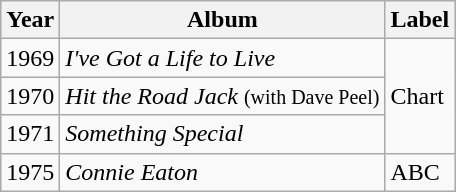<table class="wikitable">
<tr>
<th>Year</th>
<th>Album</th>
<th>Label</th>
</tr>
<tr>
<td>1969</td>
<td><em>I've Got a Life to Live</em></td>
<td rowspan="3">Chart</td>
</tr>
<tr>
<td>1970</td>
<td><em>Hit the Road Jack</em> <small>(with Dave Peel)</small></td>
</tr>
<tr>
<td>1971</td>
<td><em>Something Special</em></td>
</tr>
<tr>
<td>1975</td>
<td><em>Connie Eaton</em></td>
<td>ABC</td>
</tr>
</table>
